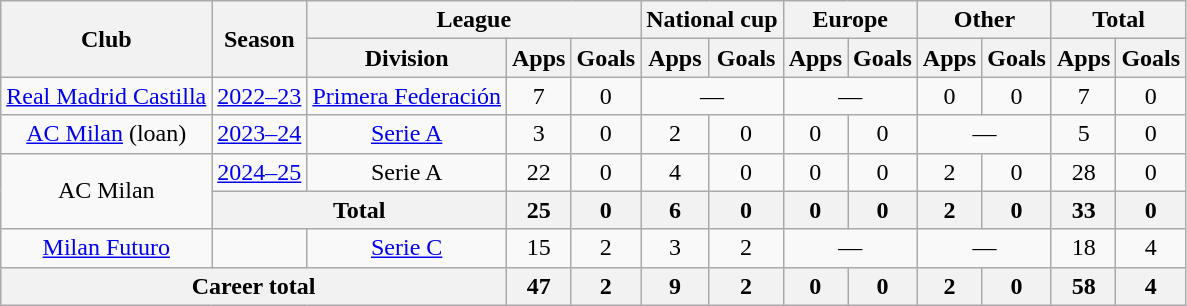<table class="wikitable" style="text-align:center">
<tr>
<th rowspan="2">Club</th>
<th rowspan="2">Season</th>
<th colspan="3">League</th>
<th colspan="2">National cup</th>
<th colspan="2">Europe</th>
<th colspan="2">Other</th>
<th colspan="2">Total</th>
</tr>
<tr>
<th>Division</th>
<th>Apps</th>
<th>Goals</th>
<th>Apps</th>
<th>Goals</th>
<th>Apps</th>
<th>Goals</th>
<th>Apps</th>
<th>Goals</th>
<th>Apps</th>
<th>Goals</th>
</tr>
<tr>
<td><a href='#'>Real Madrid Castilla</a></td>
<td><a href='#'>2022–23</a></td>
<td><a href='#'>Primera Federación</a></td>
<td>7</td>
<td>0</td>
<td colspan="2">—</td>
<td colspan="2">—</td>
<td>0</td>
<td>0</td>
<td>7</td>
<td>0</td>
</tr>
<tr>
<td><a href='#'>AC Milan</a> (loan)</td>
<td><a href='#'>2023–24</a></td>
<td><a href='#'>Serie A</a></td>
<td>3</td>
<td>0</td>
<td>2</td>
<td>0</td>
<td>0</td>
<td>0</td>
<td colspan="2">—</td>
<td>5</td>
<td>0</td>
</tr>
<tr>
<td rowspan="2">AC Milan</td>
<td><a href='#'>2024–25</a></td>
<td>Serie A</td>
<td>22</td>
<td>0</td>
<td>4</td>
<td>0</td>
<td>0</td>
<td>0</td>
<td>2</td>
<td>0</td>
<td>28</td>
<td>0</td>
</tr>
<tr>
<th colspan="2">Total</th>
<th>25</th>
<th>0</th>
<th>6</th>
<th>0</th>
<th>0</th>
<th>0</th>
<th>2</th>
<th>0</th>
<th>33</th>
<th>0</th>
</tr>
<tr>
<td><a href='#'>Milan Futuro</a></td>
<td></td>
<td><a href='#'>Serie C</a></td>
<td>15</td>
<td>2</td>
<td>3</td>
<td>2</td>
<td colspan="2">—</td>
<td colspan="2">—</td>
<td>18</td>
<td>4</td>
</tr>
<tr>
<th colspan="3">Career total</th>
<th>47</th>
<th>2</th>
<th>9</th>
<th>2</th>
<th>0</th>
<th>0</th>
<th>2</th>
<th>0</th>
<th>58</th>
<th>4</th>
</tr>
</table>
